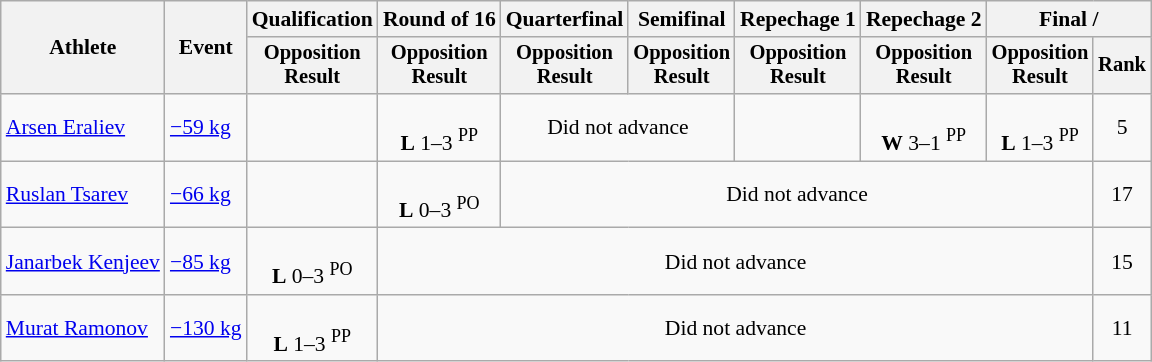<table class="wikitable" style="font-size:90%">
<tr>
<th rowspan=2>Athlete</th>
<th rowspan=2>Event</th>
<th>Qualification</th>
<th>Round of 16</th>
<th>Quarterfinal</th>
<th>Semifinal</th>
<th>Repechage 1</th>
<th>Repechage 2</th>
<th colspan=2>Final / </th>
</tr>
<tr style="font-size: 95%">
<th>Opposition<br>Result</th>
<th>Opposition<br>Result</th>
<th>Opposition<br>Result</th>
<th>Opposition<br>Result</th>
<th>Opposition<br>Result</th>
<th>Opposition<br>Result</th>
<th>Opposition<br>Result</th>
<th>Rank</th>
</tr>
<tr align=center>
<td align=left><a href='#'>Arsen Eraliev</a></td>
<td align=left><a href='#'>−59 kg</a></td>
<td></td>
<td><br><strong>L</strong> 1–3 <sup>PP</sup></td>
<td colspan=2>Did not advance</td>
<td></td>
<td><br><strong>W</strong> 3–1 <sup>PP</sup></td>
<td><br><strong>L</strong> 1–3 <sup>PP</sup></td>
<td>5</td>
</tr>
<tr align=center>
<td align=left><a href='#'>Ruslan Tsarev</a></td>
<td align=left><a href='#'>−66 kg</a></td>
<td></td>
<td><br><strong>L</strong> 0–3 <sup>PO</sup></td>
<td colspan=5>Did not advance</td>
<td>17</td>
</tr>
<tr align=center>
<td align=left><a href='#'>Janarbek Kenjeev</a></td>
<td align=left><a href='#'>−85 kg</a></td>
<td><br><strong>L</strong> 0–3 <sup>PO</sup></td>
<td colspan=6>Did not advance</td>
<td>15</td>
</tr>
<tr align=center>
<td align=left><a href='#'>Murat Ramonov</a></td>
<td align=left><a href='#'>−130 kg</a></td>
<td><br><strong>L</strong> 1–3 <sup>PP</sup></td>
<td colspan=6>Did not advance</td>
<td>11</td>
</tr>
</table>
